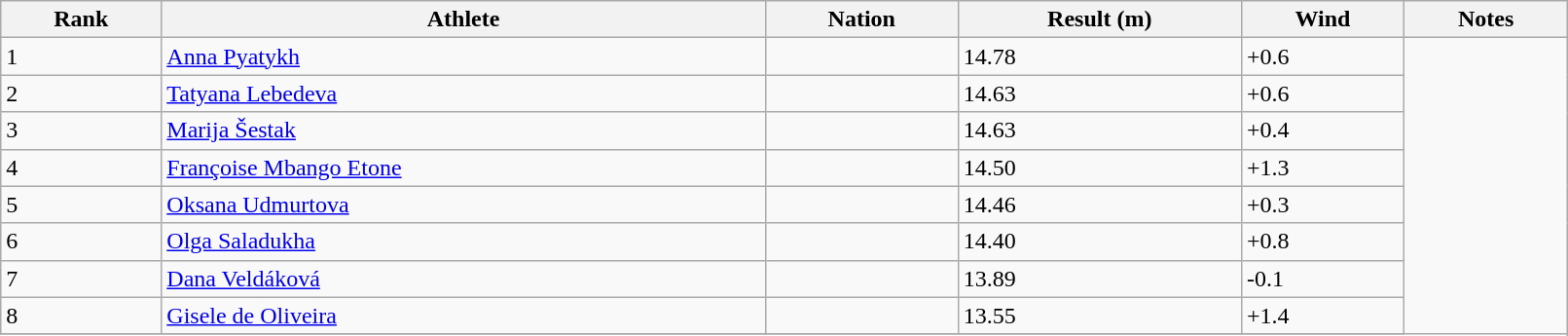<table class="wikitable" style="text=align:center;" width=85%>
<tr>
<th>Rank</th>
<th>Athlete</th>
<th>Nation</th>
<th>Result (m)</th>
<th>Wind</th>
<th>Notes</th>
</tr>
<tr>
<td>1</td>
<td><a href='#'>Anna Pyatykh</a></td>
<td></td>
<td>14.78</td>
<td>+0.6</td>
</tr>
<tr>
<td>2</td>
<td><a href='#'>Tatyana Lebedeva</a></td>
<td></td>
<td>14.63</td>
<td>+0.6</td>
</tr>
<tr>
<td>3</td>
<td><a href='#'>Marija Šestak</a></td>
<td></td>
<td>14.63</td>
<td>+0.4</td>
</tr>
<tr>
<td>4</td>
<td><a href='#'>Françoise Mbango Etone</a></td>
<td></td>
<td>14.50</td>
<td>+1.3</td>
</tr>
<tr>
<td>5</td>
<td><a href='#'>Oksana Udmurtova</a></td>
<td></td>
<td>14.46</td>
<td>+0.3</td>
</tr>
<tr>
<td>6</td>
<td><a href='#'>Olga Saladukha</a></td>
<td></td>
<td>14.40</td>
<td>+0.8</td>
</tr>
<tr>
<td>7</td>
<td><a href='#'>Dana Veldáková</a></td>
<td></td>
<td>13.89</td>
<td>-0.1</td>
</tr>
<tr>
<td>8</td>
<td><a href='#'>Gisele de Oliveira</a></td>
<td></td>
<td>13.55</td>
<td>+1.4</td>
</tr>
<tr>
</tr>
</table>
